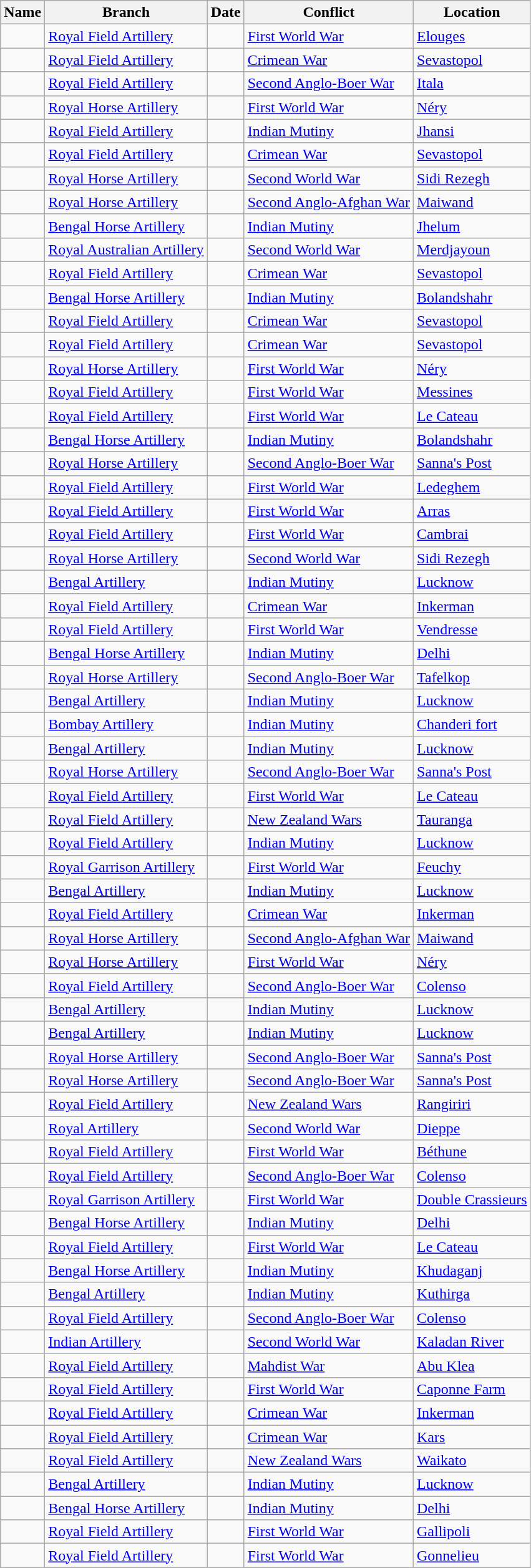<table class="wikitable sortable">
<tr>
<th>Name</th>
<th>Branch</th>
<th>Date</th>
<th>Conflict</th>
<th>Location</th>
</tr>
<tr>
<td></td>
<td><a href='#'>Royal Field Artillery</a></td>
<td></td>
<td><a href='#'>First World War</a></td>
<td><a href='#'>Elouges</a></td>
</tr>
<tr>
<td></td>
<td><a href='#'>Royal Field Artillery</a></td>
<td></td>
<td><a href='#'>Crimean War</a></td>
<td><a href='#'>Sevastopol</a></td>
</tr>
<tr>
<td></td>
<td><a href='#'>Royal Field Artillery</a></td>
<td></td>
<td><a href='#'>Second Anglo-Boer War</a></td>
<td><a href='#'>Itala</a></td>
</tr>
<tr>
<td></td>
<td><a href='#'>Royal Horse Artillery</a></td>
<td></td>
<td><a href='#'>First World War</a></td>
<td><a href='#'>Néry</a></td>
</tr>
<tr>
<td></td>
<td><a href='#'>Royal Field Artillery</a></td>
<td></td>
<td><a href='#'>Indian Mutiny</a></td>
<td><a href='#'>Jhansi</a></td>
</tr>
<tr>
<td></td>
<td><a href='#'>Royal Field Artillery</a></td>
<td></td>
<td><a href='#'>Crimean War</a></td>
<td><a href='#'>Sevastopol</a></td>
</tr>
<tr>
<td></td>
<td><a href='#'>Royal Horse Artillery</a></td>
<td></td>
<td><a href='#'>Second World War</a></td>
<td><a href='#'>Sidi Rezegh</a></td>
</tr>
<tr>
<td></td>
<td><a href='#'>Royal Horse Artillery</a></td>
<td></td>
<td><a href='#'>Second Anglo-Afghan War</a></td>
<td><a href='#'>Maiwand</a></td>
</tr>
<tr>
<td></td>
<td><a href='#'>Bengal Horse Artillery</a></td>
<td></td>
<td><a href='#'>Indian Mutiny</a></td>
<td><a href='#'>Jhelum</a></td>
</tr>
<tr>
<td></td>
<td><a href='#'>Royal Australian Artillery</a></td>
<td></td>
<td><a href='#'>Second World War</a></td>
<td><a href='#'>Merdjayoun</a></td>
</tr>
<tr>
<td></td>
<td><a href='#'>Royal Field Artillery</a></td>
<td></td>
<td><a href='#'>Crimean War</a></td>
<td><a href='#'>Sevastopol</a></td>
</tr>
<tr>
<td></td>
<td><a href='#'>Bengal Horse Artillery</a></td>
<td></td>
<td><a href='#'>Indian Mutiny</a></td>
<td><a href='#'>Bolandshahr</a></td>
</tr>
<tr>
<td></td>
<td><a href='#'>Royal Field Artillery</a></td>
<td></td>
<td><a href='#'>Crimean War</a></td>
<td><a href='#'>Sevastopol</a></td>
</tr>
<tr>
<td></td>
<td><a href='#'>Royal Field Artillery</a></td>
<td></td>
<td><a href='#'>Crimean War</a></td>
<td><a href='#'>Sevastopol</a></td>
</tr>
<tr>
<td></td>
<td><a href='#'>Royal Horse Artillery</a></td>
<td></td>
<td><a href='#'>First World War</a></td>
<td><a href='#'>Néry</a></td>
</tr>
<tr>
<td></td>
<td><a href='#'>Royal Field Artillery</a></td>
<td></td>
<td><a href='#'>First World War</a></td>
<td><a href='#'>Messines</a></td>
</tr>
<tr>
<td></td>
<td><a href='#'>Royal Field Artillery</a></td>
<td></td>
<td><a href='#'>First World War</a></td>
<td><a href='#'>Le Cateau</a></td>
</tr>
<tr>
<td></td>
<td><a href='#'>Bengal Horse Artillery</a></td>
<td></td>
<td><a href='#'>Indian Mutiny</a></td>
<td><a href='#'>Bolandshahr</a></td>
</tr>
<tr>
<td></td>
<td><a href='#'>Royal Horse Artillery</a></td>
<td></td>
<td><a href='#'>Second Anglo-Boer War</a></td>
<td><a href='#'>Sanna's Post</a></td>
</tr>
<tr>
<td></td>
<td><a href='#'>Royal Field Artillery</a></td>
<td></td>
<td><a href='#'>First World War</a></td>
<td><a href='#'>Ledeghem</a></td>
</tr>
<tr>
<td></td>
<td><a href='#'>Royal Field Artillery</a></td>
<td></td>
<td><a href='#'>First World War</a></td>
<td><a href='#'>Arras</a></td>
</tr>
<tr>
<td></td>
<td><a href='#'>Royal Field Artillery</a></td>
<td></td>
<td><a href='#'>First World War</a></td>
<td><a href='#'>Cambrai</a></td>
</tr>
<tr>
<td></td>
<td><a href='#'>Royal Horse Artillery</a></td>
<td></td>
<td><a href='#'>Second World War</a></td>
<td><a href='#'>Sidi Rezegh</a></td>
</tr>
<tr>
<td></td>
<td><a href='#'>Bengal Artillery</a></td>
<td></td>
<td><a href='#'>Indian Mutiny</a></td>
<td><a href='#'>Lucknow</a></td>
</tr>
<tr>
<td></td>
<td><a href='#'>Royal Field Artillery</a></td>
<td></td>
<td><a href='#'>Crimean War</a></td>
<td><a href='#'>Inkerman</a></td>
</tr>
<tr>
<td></td>
<td><a href='#'>Royal Field Artillery</a></td>
<td></td>
<td><a href='#'>First World War</a></td>
<td><a href='#'>Vendresse</a></td>
</tr>
<tr>
<td></td>
<td><a href='#'>Bengal Horse Artillery</a></td>
<td></td>
<td><a href='#'>Indian Mutiny</a></td>
<td><a href='#'>Delhi</a></td>
</tr>
<tr>
<td></td>
<td><a href='#'>Royal Horse Artillery</a></td>
<td></td>
<td><a href='#'>Second Anglo-Boer War</a></td>
<td><a href='#'>Tafelkop</a></td>
</tr>
<tr>
<td></td>
<td><a href='#'>Bengal Artillery</a></td>
<td></td>
<td><a href='#'>Indian Mutiny</a></td>
<td><a href='#'>Lucknow</a></td>
</tr>
<tr>
<td></td>
<td><a href='#'>Bombay Artillery</a></td>
<td></td>
<td><a href='#'>Indian Mutiny</a></td>
<td><a href='#'>Chanderi fort</a></td>
</tr>
<tr>
<td></td>
<td><a href='#'>Bengal Artillery</a></td>
<td></td>
<td><a href='#'>Indian Mutiny</a></td>
<td><a href='#'>Lucknow</a></td>
</tr>
<tr>
<td></td>
<td><a href='#'>Royal Horse Artillery</a></td>
<td></td>
<td><a href='#'>Second Anglo-Boer War</a></td>
<td><a href='#'>Sanna's Post</a></td>
</tr>
<tr>
<td></td>
<td><a href='#'>Royal Field Artillery</a></td>
<td></td>
<td><a href='#'>First World War</a></td>
<td><a href='#'>Le Cateau</a></td>
</tr>
<tr>
<td></td>
<td><a href='#'>Royal Field Artillery</a></td>
<td></td>
<td><a href='#'>New Zealand Wars</a></td>
<td><a href='#'>Tauranga</a></td>
</tr>
<tr>
<td></td>
<td><a href='#'>Royal Field Artillery</a></td>
<td></td>
<td><a href='#'>Indian Mutiny</a></td>
<td><a href='#'>Lucknow</a></td>
</tr>
<tr>
<td></td>
<td><a href='#'>Royal Garrison Artillery</a></td>
<td></td>
<td><a href='#'>First World War</a></td>
<td><a href='#'>Feuchy</a></td>
</tr>
<tr>
<td></td>
<td><a href='#'>Bengal Artillery</a></td>
<td></td>
<td><a href='#'>Indian Mutiny</a></td>
<td><a href='#'>Lucknow</a></td>
</tr>
<tr>
<td></td>
<td><a href='#'>Royal Field Artillery</a></td>
<td></td>
<td><a href='#'>Crimean War</a></td>
<td><a href='#'>Inkerman</a></td>
</tr>
<tr>
<td></td>
<td><a href='#'>Royal Horse Artillery</a></td>
<td></td>
<td><a href='#'>Second Anglo-Afghan War</a></td>
<td><a href='#'>Maiwand</a></td>
</tr>
<tr>
<td></td>
<td><a href='#'>Royal Horse Artillery</a></td>
<td></td>
<td><a href='#'>First World War</a></td>
<td><a href='#'>Néry</a></td>
</tr>
<tr>
<td></td>
<td><a href='#'>Royal Field Artillery</a></td>
<td></td>
<td><a href='#'>Second Anglo-Boer War</a></td>
<td><a href='#'>Colenso</a></td>
</tr>
<tr>
<td></td>
<td><a href='#'>Bengal Artillery</a></td>
<td></td>
<td><a href='#'>Indian Mutiny</a></td>
<td><a href='#'>Lucknow</a></td>
</tr>
<tr>
<td></td>
<td><a href='#'>Bengal Artillery</a></td>
<td></td>
<td><a href='#'>Indian Mutiny</a></td>
<td><a href='#'>Lucknow</a></td>
</tr>
<tr>
<td></td>
<td><a href='#'>Royal Horse Artillery</a></td>
<td></td>
<td><a href='#'>Second Anglo-Boer War</a></td>
<td><a href='#'>Sanna's Post</a></td>
</tr>
<tr>
<td></td>
<td><a href='#'>Royal Horse Artillery</a></td>
<td></td>
<td><a href='#'>Second Anglo-Boer War</a></td>
<td><a href='#'>Sanna's Post</a></td>
</tr>
<tr>
<td></td>
<td><a href='#'>Royal Field Artillery</a></td>
<td></td>
<td><a href='#'>New Zealand Wars</a></td>
<td><a href='#'>Rangiriri</a></td>
</tr>
<tr>
<td></td>
<td><a href='#'>Royal Artillery</a></td>
<td></td>
<td><a href='#'>Second World War</a></td>
<td><a href='#'>Dieppe</a></td>
</tr>
<tr>
<td></td>
<td><a href='#'>Royal Field Artillery</a></td>
<td></td>
<td><a href='#'>First World War</a></td>
<td><a href='#'>Béthune</a></td>
</tr>
<tr>
<td></td>
<td><a href='#'>Royal Field Artillery</a></td>
<td></td>
<td><a href='#'>Second Anglo-Boer War</a></td>
<td><a href='#'>Colenso</a></td>
</tr>
<tr>
<td></td>
<td><a href='#'>Royal Garrison Artillery</a></td>
<td></td>
<td><a href='#'>First World War</a></td>
<td><a href='#'>Double Crassieurs</a></td>
</tr>
<tr>
<td></td>
<td><a href='#'>Bengal Horse Artillery</a></td>
<td></td>
<td><a href='#'>Indian Mutiny</a></td>
<td><a href='#'>Delhi</a></td>
</tr>
<tr>
<td></td>
<td><a href='#'>Royal Field Artillery</a></td>
<td></td>
<td><a href='#'>First World War</a></td>
<td><a href='#'>Le Cateau</a></td>
</tr>
<tr>
<td></td>
<td><a href='#'>Bengal Horse Artillery</a></td>
<td></td>
<td><a href='#'>Indian Mutiny</a></td>
<td><a href='#'>Khudaganj</a></td>
</tr>
<tr>
<td></td>
<td><a href='#'>Bengal Artillery</a></td>
<td></td>
<td><a href='#'>Indian Mutiny</a></td>
<td><a href='#'>Kuthirga</a></td>
</tr>
<tr>
<td></td>
<td><a href='#'>Royal Field Artillery</a></td>
<td></td>
<td><a href='#'>Second Anglo-Boer War</a></td>
<td><a href='#'>Colenso</a></td>
</tr>
<tr>
<td></td>
<td><a href='#'>Indian Artillery</a></td>
<td></td>
<td><a href='#'>Second World War</a></td>
<td><a href='#'>Kaladan River</a></td>
</tr>
<tr>
<td></td>
<td><a href='#'>Royal Field Artillery</a></td>
<td></td>
<td><a href='#'>Mahdist War</a></td>
<td><a href='#'>Abu Klea</a></td>
</tr>
<tr>
<td></td>
<td><a href='#'>Royal Field Artillery</a></td>
<td></td>
<td><a href='#'>First World War</a></td>
<td><a href='#'>Caponne Farm</a></td>
</tr>
<tr>
<td></td>
<td><a href='#'>Royal Field Artillery</a></td>
<td></td>
<td><a href='#'>Crimean War</a></td>
<td><a href='#'>Inkerman</a></td>
</tr>
<tr>
<td></td>
<td><a href='#'>Royal Field Artillery</a></td>
<td></td>
<td><a href='#'>Crimean War</a></td>
<td><a href='#'>Kars</a></td>
</tr>
<tr>
<td></td>
<td><a href='#'>Royal Field Artillery</a></td>
<td></td>
<td><a href='#'>New Zealand Wars</a></td>
<td><a href='#'>Waikato</a></td>
</tr>
<tr>
<td></td>
<td><a href='#'>Bengal Artillery</a></td>
<td></td>
<td><a href='#'>Indian Mutiny</a></td>
<td><a href='#'>Lucknow</a></td>
</tr>
<tr>
<td></td>
<td><a href='#'>Bengal Horse Artillery</a></td>
<td></td>
<td><a href='#'>Indian Mutiny</a></td>
<td><a href='#'>Delhi</a></td>
</tr>
<tr>
<td></td>
<td><a href='#'>Royal Field Artillery</a></td>
<td></td>
<td><a href='#'>First World War</a></td>
<td><a href='#'>Gallipoli</a></td>
</tr>
<tr>
<td></td>
<td><a href='#'>Royal Field Artillery</a></td>
<td></td>
<td><a href='#'>First World War</a></td>
<td><a href='#'>Gonnelieu</a></td>
</tr>
</table>
